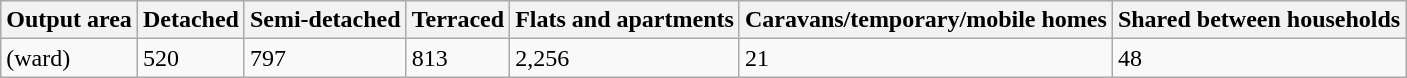<table class="wikitable">
<tr>
<th>Output area</th>
<th>Detached</th>
<th>Semi-detached</th>
<th>Terraced</th>
<th>Flats and apartments</th>
<th>Caravans/temporary/mobile homes</th>
<th>Shared between households</th>
</tr>
<tr>
<td>(ward)</td>
<td>520</td>
<td>797</td>
<td>813</td>
<td>2,256</td>
<td>21</td>
<td>48</td>
</tr>
</table>
